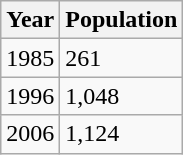<table class="wikitable">
<tr>
<th>Year</th>
<th>Population</th>
</tr>
<tr>
<td>1985</td>
<td>261</td>
</tr>
<tr>
<td>1996</td>
<td>1,048</td>
</tr>
<tr>
<td>2006</td>
<td>1,124</td>
</tr>
</table>
